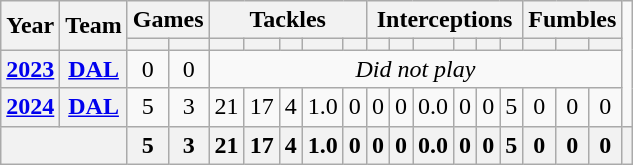<table class="wikitable" style="text-align:center;">
<tr>
<th rowspan="2">Year</th>
<th rowspan="2">Team</th>
<th colspan="2">Games</th>
<th colspan="5">Tackles</th>
<th colspan="6">Interceptions</th>
<th colspan="3">Fumbles</th>
</tr>
<tr>
<th></th>
<th></th>
<th></th>
<th></th>
<th></th>
<th></th>
<th></th>
<th></th>
<th></th>
<th></th>
<th></th>
<th></th>
<th></th>
<th></th>
<th></th>
<th></th>
</tr>
<tr>
<th><a href='#'>2023</a></th>
<th><a href='#'>DAL</a></th>
<td>0</td>
<td>0</td>
<td colspan="14"><em>Did not play</em></td>
</tr>
<tr>
<th><a href='#'>2024</a></th>
<th><a href='#'>DAL</a></th>
<td>5</td>
<td>3</td>
<td>21</td>
<td>17</td>
<td>4</td>
<td>1.0</td>
<td>0</td>
<td>0</td>
<td>0</td>
<td>0.0</td>
<td>0</td>
<td>0</td>
<td>5</td>
<td>0</td>
<td>0</td>
<td>0</td>
</tr>
<tr>
<th colspan="2"></th>
<th>5</th>
<th>3</th>
<th>21</th>
<th>17</th>
<th>4</th>
<th>1.0</th>
<th>0</th>
<th>0</th>
<th>0</th>
<th>0.0</th>
<th>0</th>
<th>0</th>
<th>5</th>
<th>0</th>
<th>0</th>
<th>0</th>
<th></th>
</tr>
</table>
